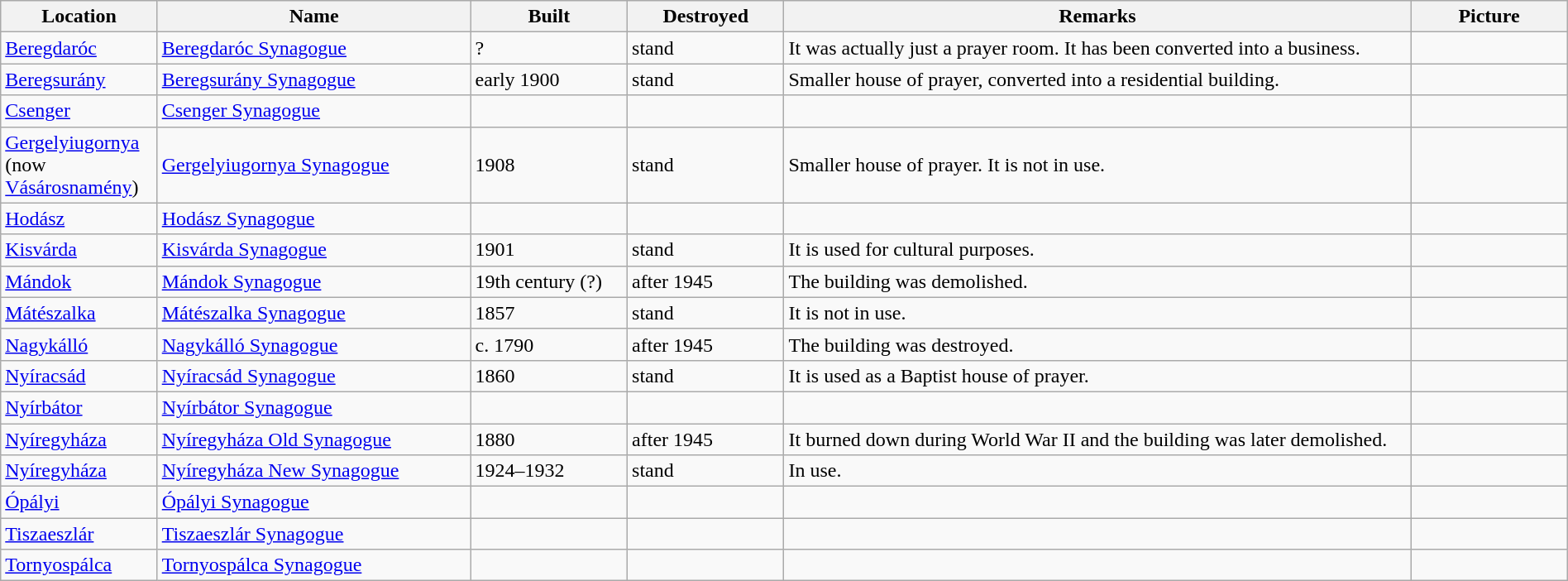<table class="wikitable sortable" width="100%">
<tr>
<th width="10%">Location</th>
<th width="20%">Name</th>
<th width="10%">Built</th>
<th width="10%">Destroyed</th>
<th width="40%" class="unsortable">Remarks</th>
<th width="10%" class="unsortable">Picture</th>
</tr>
<tr>
<td><a href='#'>Beregdaróc</a></td>
<td><a href='#'>Beregdaróc Synagogue</a></td>
<td>?</td>
<td>stand</td>
<td>It was actually just a prayer room. It has been converted into a business.</td>
<td></td>
</tr>
<tr>
<td><a href='#'>Beregsurány</a></td>
<td><a href='#'>Beregsurány Synagogue</a></td>
<td>early 1900</td>
<td>stand</td>
<td>Smaller house of prayer, converted into a residential building.</td>
<td></td>
</tr>
<tr>
<td><a href='#'>Csenger</a></td>
<td><a href='#'>Csenger Synagogue</a></td>
<td></td>
<td></td>
<td></td>
<td></td>
</tr>
<tr>
<td><a href='#'>Gergelyiugornya</a> (now <a href='#'>Vásárosnamény</a>)</td>
<td><a href='#'>Gergelyiugornya Synagogue</a></td>
<td>1908</td>
<td>stand</td>
<td>Smaller house of prayer. It is not in use.</td>
<td></td>
</tr>
<tr>
<td><a href='#'>Hodász</a></td>
<td><a href='#'>Hodász Synagogue</a></td>
<td></td>
<td></td>
<td></td>
<td></td>
</tr>
<tr>
<td><a href='#'>Kisvárda</a></td>
<td><a href='#'>Kisvárda Synagogue</a></td>
<td>1901</td>
<td>stand</td>
<td>It is used for cultural purposes.</td>
<td></td>
</tr>
<tr>
<td><a href='#'>Mándok</a></td>
<td><a href='#'>Mándok Synagogue</a></td>
<td>19th century (?)</td>
<td>after 1945</td>
<td>The building was demolished.</td>
<td></td>
</tr>
<tr>
<td><a href='#'>Mátészalka</a></td>
<td><a href='#'>Mátészalka Synagogue</a></td>
<td>1857</td>
<td>stand</td>
<td>It is not in use.</td>
<td></td>
</tr>
<tr>
<td><a href='#'>Nagykálló</a></td>
<td><a href='#'>Nagykálló Synagogue</a></td>
<td>c. 1790</td>
<td>after 1945</td>
<td>The building was destroyed.</td>
<td></td>
</tr>
<tr>
<td><a href='#'>Nyíracsád</a></td>
<td><a href='#'>Nyíracsád Synagogue</a></td>
<td>1860</td>
<td>stand</td>
<td>It is used as a Baptist house of prayer.</td>
<td></td>
</tr>
<tr>
<td><a href='#'>Nyírbátor</a></td>
<td><a href='#'>Nyírbátor Synagogue</a></td>
<td></td>
<td></td>
<td></td>
<td></td>
</tr>
<tr>
<td><a href='#'>Nyíregyháza</a></td>
<td><a href='#'>Nyíregyháza Old Synagogue</a></td>
<td>1880</td>
<td>after 1945</td>
<td>It burned down during World War II and the building was later demolished.</td>
<td></td>
</tr>
<tr>
<td><a href='#'>Nyíregyháza</a></td>
<td><a href='#'>Nyíregyháza New Synagogue</a></td>
<td>1924–1932</td>
<td>stand</td>
<td>In use.</td>
<td></td>
</tr>
<tr>
<td><a href='#'>Ópályi</a></td>
<td><a href='#'>Ópályi Synagogue</a></td>
<td></td>
<td></td>
<td></td>
<td></td>
</tr>
<tr>
<td><a href='#'>Tiszaeszlár</a></td>
<td><a href='#'>Tiszaeszlár Synagogue</a></td>
<td></td>
<td></td>
<td></td>
<td></td>
</tr>
<tr>
<td><a href='#'>Tornyospálca</a></td>
<td><a href='#'>Tornyospálca Synagogue</a></td>
<td></td>
<td></td>
<td></td>
<td></td>
</tr>
</table>
